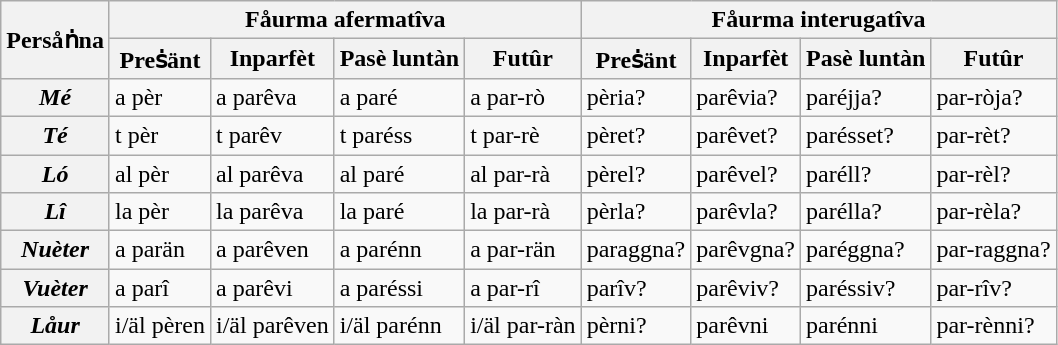<table class="wikitable">
<tr>
<th rowspan="2">Persåṅna</th>
<th colspan="4">Fåurma afermatîva</th>
<th colspan="4">Fåurma interugatîva</th>
</tr>
<tr>
<th>Preṡänt</th>
<th>Inparfèt</th>
<th>Pasè luntàn</th>
<th>Futûr</th>
<th>Preṡänt</th>
<th>Inparfèt</th>
<th>Pasè luntàn</th>
<th>Futûr</th>
</tr>
<tr>
<th><em>Mé</em></th>
<td>a pèr</td>
<td>a parêva</td>
<td>a paré</td>
<td>a par-rò</td>
<td>pèria?</td>
<td>parêvia?</td>
<td>paréjja?</td>
<td>par-ròja?</td>
</tr>
<tr>
<th><em>Té</em></th>
<td>t pèr</td>
<td>t parêv</td>
<td>t paréss</td>
<td>t par-rè</td>
<td>pèret?</td>
<td>parêvet?</td>
<td>parésset?</td>
<td>par-rèt?</td>
</tr>
<tr>
<th><em>Ló</em></th>
<td>al pèr</td>
<td>al parêva</td>
<td>al paré</td>
<td>al par-rà</td>
<td>pèrel?</td>
<td>parêvel?</td>
<td>paréll?</td>
<td>par-rèl?</td>
</tr>
<tr>
<th><em>Lî</em></th>
<td>la pèr</td>
<td>la parêva</td>
<td>la paré</td>
<td>la par-rà</td>
<td>pèrla?</td>
<td>parêvla?</td>
<td>parélla?</td>
<td>par-rèla?</td>
</tr>
<tr>
<th><em>Nuèter</em></th>
<td>a parän</td>
<td>a parêven</td>
<td>a parénn</td>
<td>a par-rän</td>
<td>paraggna?</td>
<td>parêvgna?</td>
<td>paréggna?</td>
<td>par-raggna?</td>
</tr>
<tr>
<th><em>Vuèter</em></th>
<td>a parî</td>
<td>a parêvi</td>
<td>a paréssi</td>
<td>a par-rî</td>
<td>parîv?</td>
<td>parêviv?</td>
<td>paréssiv?</td>
<td>par-rîv?</td>
</tr>
<tr>
<th rowspan="2"><em>Låur</em></th>
<td>i/äl pèren</td>
<td>i/äl parêven</td>
<td>i/äl parénn</td>
<td>i/äl par-ràn</td>
<td>pèrni?</td>
<td>parêvni</td>
<td>parénni</td>
<td>par-rènni?</td>
</tr>
</table>
